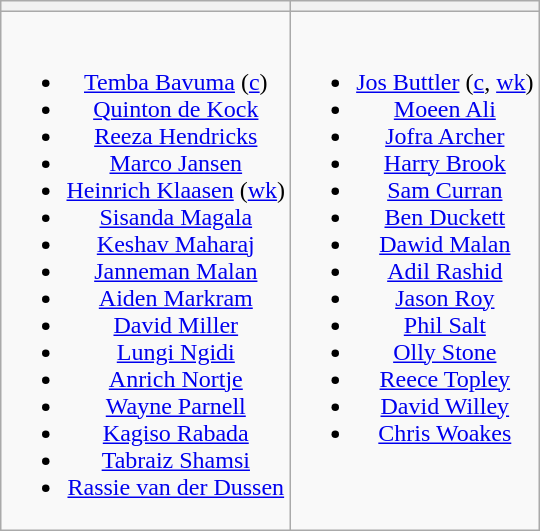<table class="wikitable" style="text-align:center; margin:auto">
<tr>
<th></th>
<th></th>
</tr>
<tr style="vertical-align:top">
<td><br><ul><li><a href='#'>Temba Bavuma</a> (<a href='#'>c</a>)</li><li><a href='#'>Quinton de Kock</a></li><li><a href='#'>Reeza Hendricks</a></li><li><a href='#'>Marco Jansen</a></li><li><a href='#'>Heinrich Klaasen</a> (<a href='#'>wk</a>)</li><li><a href='#'>Sisanda Magala</a></li><li><a href='#'>Keshav Maharaj</a></li><li><a href='#'>Janneman Malan</a></li><li><a href='#'>Aiden Markram</a></li><li><a href='#'>David Miller</a></li><li><a href='#'>Lungi Ngidi</a></li><li><a href='#'>Anrich Nortje</a></li><li><a href='#'>Wayne Parnell</a></li><li><a href='#'>Kagiso Rabada</a></li><li><a href='#'>Tabraiz Shamsi</a></li><li><a href='#'>Rassie van der Dussen</a></li></ul></td>
<td><br><ul><li><a href='#'>Jos Buttler</a> (<a href='#'>c</a>, <a href='#'>wk</a>)</li><li><a href='#'>Moeen Ali</a></li><li><a href='#'>Jofra Archer</a></li><li><a href='#'>Harry Brook</a></li><li><a href='#'>Sam Curran</a></li><li><a href='#'>Ben Duckett</a></li><li><a href='#'>Dawid Malan</a></li><li><a href='#'>Adil Rashid</a></li><li><a href='#'>Jason Roy</a></li><li><a href='#'>Phil Salt</a></li><li><a href='#'>Olly Stone</a></li><li><a href='#'>Reece Topley</a></li><li><a href='#'>David Willey</a></li><li><a href='#'>Chris Woakes</a></li></ul></td>
</tr>
</table>
